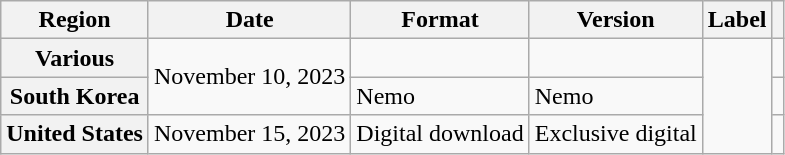<table class="wikitable plainrowheaders">
<tr>
<th scope="col">Region</th>
<th scope="col">Date</th>
<th scope="col">Format</th>
<th scope="col">Version</th>
<th scope="col">Label</th>
<th scope="col"></th>
</tr>
<tr>
<th scope="row">Various</th>
<td rowspan="2">November 10, 2023</td>
<td></td>
<td></td>
<td rowspan="3"></td>
<td style="text-align:center"></td>
</tr>
<tr>
<th scope="row">South Korea</th>
<td>Nemo</td>
<td>Nemo</td>
<td style="text-align:center"></td>
</tr>
<tr>
<th scope="row">United States</th>
<td>November 15, 2023</td>
<td>Digital download</td>
<td>Exclusive digital</td>
<td style="text-align:center"></td>
</tr>
</table>
